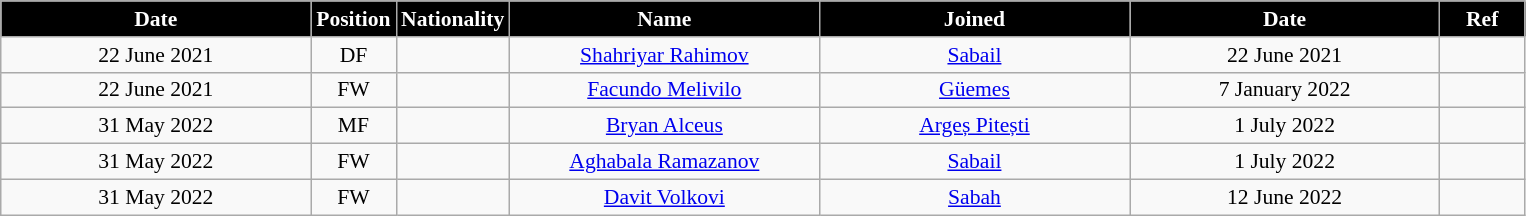<table class="wikitable"  style="text-align:center; font-size:90%; ">
<tr>
<th style="background:#000000; color:#FFFFFF; width:200px;">Date</th>
<th style="background:#000000; color:#FFFFFF; width:50px;">Position</th>
<th style="background:#000000; color:#FFFFFF; width:50px;">Nationality</th>
<th style="background:#000000; color:#FFFFFF; width:200px;">Name</th>
<th style="background:#000000; color:#FFFFFF; width:200px;">Joined</th>
<th style="background:#000000; color:#FFFFFF; width:200px;">Date</th>
<th style="background:#000000; color:#FFFFFF; width:50px;">Ref</th>
</tr>
<tr>
<td>22 June 2021</td>
<td>DF</td>
<td></td>
<td><a href='#'>Shahriyar Rahimov</a></td>
<td><a href='#'>Sabail</a></td>
<td>22 June 2021</td>
<td></td>
</tr>
<tr>
<td>22 June 2021</td>
<td>FW</td>
<td></td>
<td><a href='#'>Facundo Melivilo</a></td>
<td><a href='#'>Güemes</a></td>
<td>7 January 2022</td>
<td></td>
</tr>
<tr>
<td>31 May 2022</td>
<td>MF</td>
<td></td>
<td><a href='#'>Bryan Alceus</a></td>
<td><a href='#'>Argeș Pitești</a></td>
<td>1 July 2022</td>
<td></td>
</tr>
<tr>
<td>31 May 2022</td>
<td>FW</td>
<td></td>
<td><a href='#'>Aghabala Ramazanov</a></td>
<td><a href='#'>Sabail</a></td>
<td>1 July 2022</td>
<td></td>
</tr>
<tr>
<td>31 May 2022</td>
<td>FW</td>
<td></td>
<td><a href='#'>Davit Volkovi</a></td>
<td><a href='#'>Sabah</a></td>
<td>12 June 2022</td>
<td></td>
</tr>
</table>
